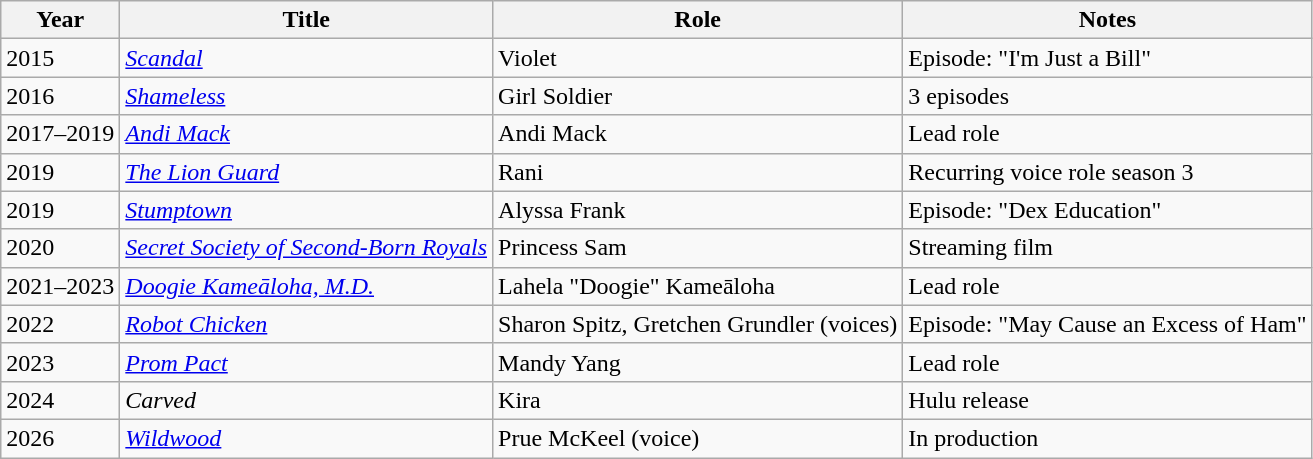<table class="wikitable sortable">
<tr>
<th scope="col">Year</th>
<th scope="col">Title</th>
<th scope="col">Role</th>
<th scope="col" class="unsortable">Notes</th>
</tr>
<tr>
<td>2015</td>
<td><em><a href='#'>Scandal</a></em></td>
<td>Violet</td>
<td>Episode: "I'm Just a Bill"</td>
</tr>
<tr>
<td>2016</td>
<td><em><a href='#'>Shameless</a></em></td>
<td>Girl Soldier</td>
<td>3 episodes</td>
</tr>
<tr>
<td>2017–2019</td>
<td><em><a href='#'>Andi Mack</a></em></td>
<td>Andi Mack</td>
<td>Lead role</td>
</tr>
<tr>
<td>2019</td>
<td><em><a href='#'>The Lion Guard</a></em></td>
<td>Rani</td>
<td>Recurring voice role season 3</td>
</tr>
<tr>
<td>2019</td>
<td><em><a href='#'>Stumptown</a></em></td>
<td>Alyssa Frank</td>
<td>Episode: "Dex Education"</td>
</tr>
<tr>
<td>2020</td>
<td><em><a href='#'>Secret Society of Second-Born Royals</a></em></td>
<td>Princess Sam</td>
<td>Streaming film</td>
</tr>
<tr>
<td>2021–2023</td>
<td><em><a href='#'>Doogie Kameāloha, M.D.</a></em></td>
<td>Lahela "Doogie" Kameāloha</td>
<td>Lead role</td>
</tr>
<tr>
<td>2022</td>
<td><em><a href='#'>Robot Chicken</a></em></td>
<td>Sharon Spitz, Gretchen Grundler (voices)</td>
<td>Episode: "May Cause an Excess of Ham"</td>
</tr>
<tr>
<td>2023</td>
<td><em><a href='#'>Prom Pact</a></em></td>
<td>Mandy Yang</td>
<td>Lead role</td>
</tr>
<tr>
<td>2024</td>
<td><em>Carved</em></td>
<td>Kira</td>
<td>Hulu release</td>
</tr>
<tr>
<td>2026</td>
<td><em><a href='#'>Wildwood</a></em></td>
<td>Prue McKeel (voice)</td>
<td>In production</td>
</tr>
</table>
